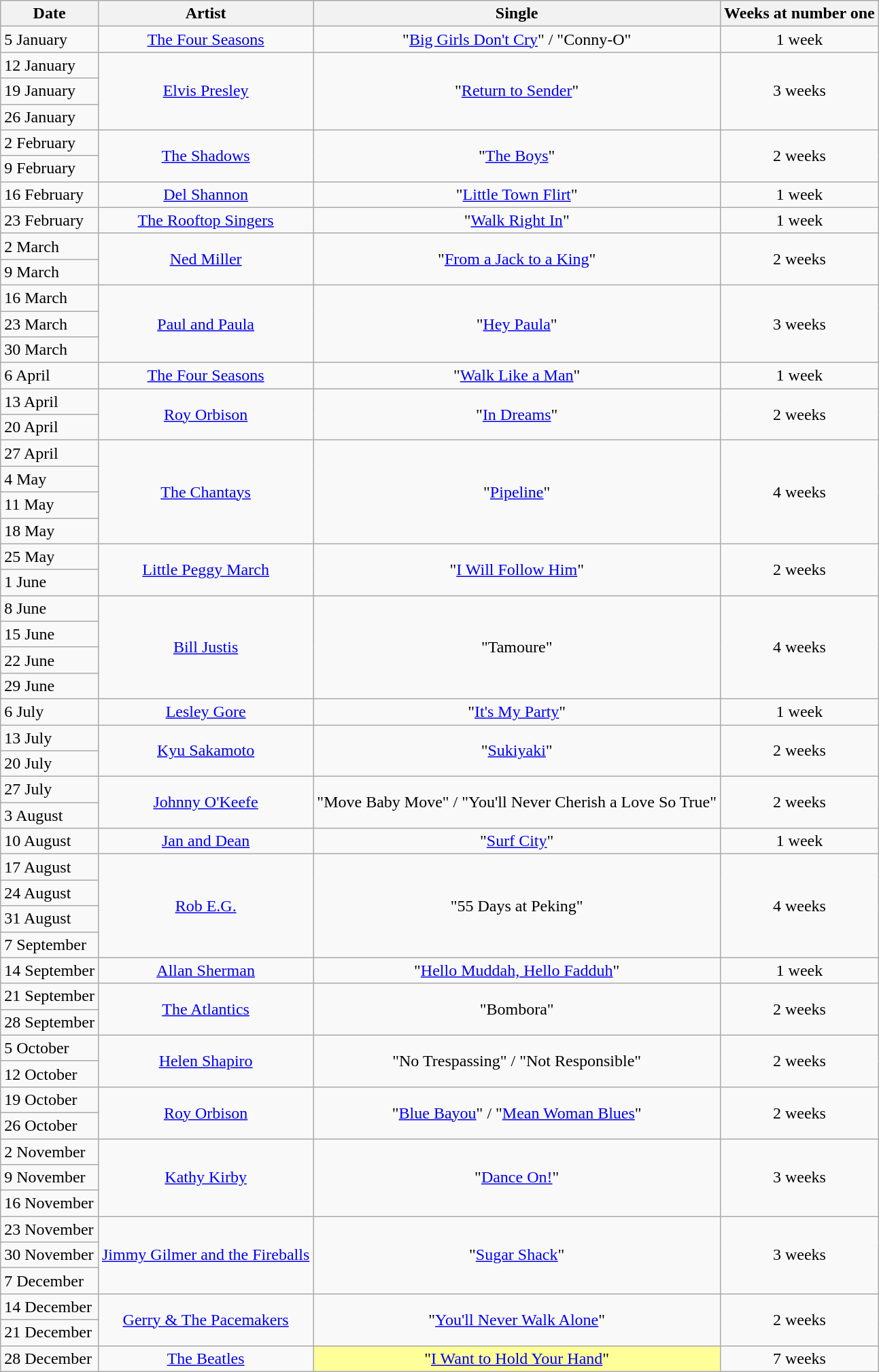<table class="wikitable">
<tr>
<th>Date</th>
<th>Artist</th>
<th>Single</th>
<th>Weeks at number one</th>
</tr>
<tr>
<td>5 January</td>
<td align="center"><a href='#'>The Four Seasons</a></td>
<td align="center">"<a href='#'>Big Girls Don't Cry</a>" / "Conny-O"</td>
<td align="center">1 week</td>
</tr>
<tr>
<td>12 January</td>
<td rowspan=3 align="center"><a href='#'>Elvis Presley</a></td>
<td rowspan=3 align="center">"<a href='#'>Return to Sender</a>"</td>
<td rowspan=3 align="center">3 weeks</td>
</tr>
<tr>
<td>19 January</td>
</tr>
<tr>
<td>26 January</td>
</tr>
<tr>
<td>2 February</td>
<td rowspan=2 align="center"><a href='#'>The Shadows</a></td>
<td rowspan=2 align="center">"<a href='#'>The Boys</a>"</td>
<td rowspan=2 align="center">2 weeks</td>
</tr>
<tr>
<td>9 February</td>
</tr>
<tr>
<td>16 February</td>
<td align="center"><a href='#'>Del Shannon</a></td>
<td align="center">"<a href='#'>Little Town Flirt</a>"</td>
<td align="center">1 week</td>
</tr>
<tr>
<td>23 February</td>
<td align="center"><a href='#'>The Rooftop Singers</a></td>
<td align="center">"<a href='#'>Walk Right In</a>"</td>
<td align="center">1 week</td>
</tr>
<tr>
<td>2 March</td>
<td align="center" rowspan=2><a href='#'>Ned Miller</a></td>
<td align="center" rowspan=2>"<a href='#'>From a Jack to a King</a>"</td>
<td align="center" rowspan=2>2 weeks</td>
</tr>
<tr>
<td>9 March</td>
</tr>
<tr>
<td>16 March</td>
<td align="center" rowspan=3><a href='#'>Paul and Paula</a></td>
<td align="center" rowspan=3>"<a href='#'>Hey Paula</a>"</td>
<td align="center" rowspan=3>3 weeks</td>
</tr>
<tr>
<td>23 March</td>
</tr>
<tr>
<td>30 March</td>
</tr>
<tr>
<td>6 April</td>
<td align="center"><a href='#'>The Four Seasons</a></td>
<td align="center">"<a href='#'>Walk Like a Man</a>"</td>
<td align="center">1 week</td>
</tr>
<tr>
<td>13 April</td>
<td align="center" rowspan=2><a href='#'>Roy Orbison</a></td>
<td align="center" rowspan=2>"<a href='#'>In Dreams</a>"</td>
<td align="center" rowspan=2>2 weeks</td>
</tr>
<tr>
<td>20 April</td>
</tr>
<tr>
<td>27 April</td>
<td align="center" rowspan=4><a href='#'>The Chantays</a></td>
<td align="center" rowspan=4>"<a href='#'>Pipeline</a>"</td>
<td align="center" rowspan=4>4 weeks</td>
</tr>
<tr>
<td>4 May</td>
</tr>
<tr>
<td>11 May</td>
</tr>
<tr>
<td>18 May</td>
</tr>
<tr>
<td>25 May</td>
<td align="center" rowspan=2><a href='#'>Little Peggy March</a></td>
<td align="center" rowspan=2>"<a href='#'>I Will Follow Him</a>"</td>
<td align="center" rowspan=2>2 weeks</td>
</tr>
<tr>
<td>1 June</td>
</tr>
<tr>
<td>8 June</td>
<td align="center" rowspan=4><a href='#'>Bill Justis</a></td>
<td align="center" rowspan=4>"Tamoure"</td>
<td align="center" rowspan=4>4 weeks</td>
</tr>
<tr>
<td>15 June</td>
</tr>
<tr>
<td>22 June</td>
</tr>
<tr>
<td>29 June</td>
</tr>
<tr>
<td>6 July</td>
<td align="center"><a href='#'>Lesley Gore</a></td>
<td align="center">"<a href='#'>It's My Party</a>"</td>
<td align="center">1 week</td>
</tr>
<tr>
<td>13 July</td>
<td align="center" rowspan=2><a href='#'>Kyu Sakamoto</a></td>
<td align="center" rowspan=2>"<a href='#'>Sukiyaki</a>"</td>
<td align="center" rowspan=2>2 weeks</td>
</tr>
<tr>
<td>20 July</td>
</tr>
<tr>
<td>27 July</td>
<td align="center" rowspan=2><a href='#'>Johnny O'Keefe</a></td>
<td align="center" rowspan=2>"Move Baby Move" / "You'll Never Cherish a Love So True"</td>
<td align="center" rowspan=2>2 weeks</td>
</tr>
<tr>
<td>3 August</td>
</tr>
<tr>
<td>10 August</td>
<td align="center"><a href='#'>Jan and Dean</a></td>
<td align="center">"<a href='#'>Surf City</a>"</td>
<td align="center">1 week</td>
</tr>
<tr>
<td>17 August</td>
<td align="center" rowspan=4><a href='#'>Rob E.G.</a></td>
<td align="center" rowspan=4>"55 Days at Peking"</td>
<td align="center" rowspan=4>4 weeks</td>
</tr>
<tr>
<td>24 August</td>
</tr>
<tr>
<td>31 August</td>
</tr>
<tr>
<td>7 September</td>
</tr>
<tr>
<td>14 September</td>
<td align="center"><a href='#'>Allan Sherman</a></td>
<td align="center">"<a href='#'>Hello Muddah, Hello Fadduh</a>"</td>
<td align="center">1 week</td>
</tr>
<tr>
<td>21 September</td>
<td align="center" rowspan=2><a href='#'>The Atlantics</a></td>
<td align="center" rowspan=2>"Bombora"</td>
<td align="center" rowspan=2>2 weeks</td>
</tr>
<tr>
<td>28 September</td>
</tr>
<tr>
<td>5 October</td>
<td align="center" rowspan=2><a href='#'>Helen Shapiro</a></td>
<td align="center" rowspan=2>"No Trespassing" / "Not Responsible"</td>
<td align="center" rowspan=2>2 weeks</td>
</tr>
<tr>
<td>12 October</td>
</tr>
<tr>
<td>19 October</td>
<td align="center" rowspan=2><a href='#'>Roy Orbison</a></td>
<td align="center" rowspan=2>"<a href='#'>Blue Bayou</a>" / "<a href='#'>Mean Woman Blues</a>"</td>
<td align="center" rowspan=2>2 weeks</td>
</tr>
<tr>
<td>26 October</td>
</tr>
<tr>
<td>2 November</td>
<td align="center" rowspan=3><a href='#'>Kathy Kirby</a></td>
<td align="center" rowspan=3>"<a href='#'>Dance On!</a>"</td>
<td align="center" rowspan=3>3 weeks</td>
</tr>
<tr>
<td>9 November</td>
</tr>
<tr>
<td>16 November</td>
</tr>
<tr>
<td>23 November</td>
<td align="center" rowspan=3><a href='#'>Jimmy Gilmer and the Fireballs</a></td>
<td align="center" rowspan=3>"<a href='#'>Sugar Shack</a>"</td>
<td align="center" rowspan=3>3 weeks</td>
</tr>
<tr>
<td>30 November</td>
</tr>
<tr>
<td>7 December</td>
</tr>
<tr>
<td>14 December</td>
<td align="center" rowspan=2><a href='#'>Gerry & The Pacemakers</a></td>
<td align="center" rowspan=2>"<a href='#'>You'll Never Walk Alone</a>"</td>
<td align="center" rowspan=2>2 weeks</td>
</tr>
<tr>
<td>21 December</td>
</tr>
<tr>
<td>28 December</td>
<td align="center"><a href='#'>The Beatles</a></td>
<td bgcolor=#FFFF99 align="center">"<a href='#'>I Want to Hold Your Hand</a>"</td>
<td align="center">7 weeks</td>
</tr>
</table>
